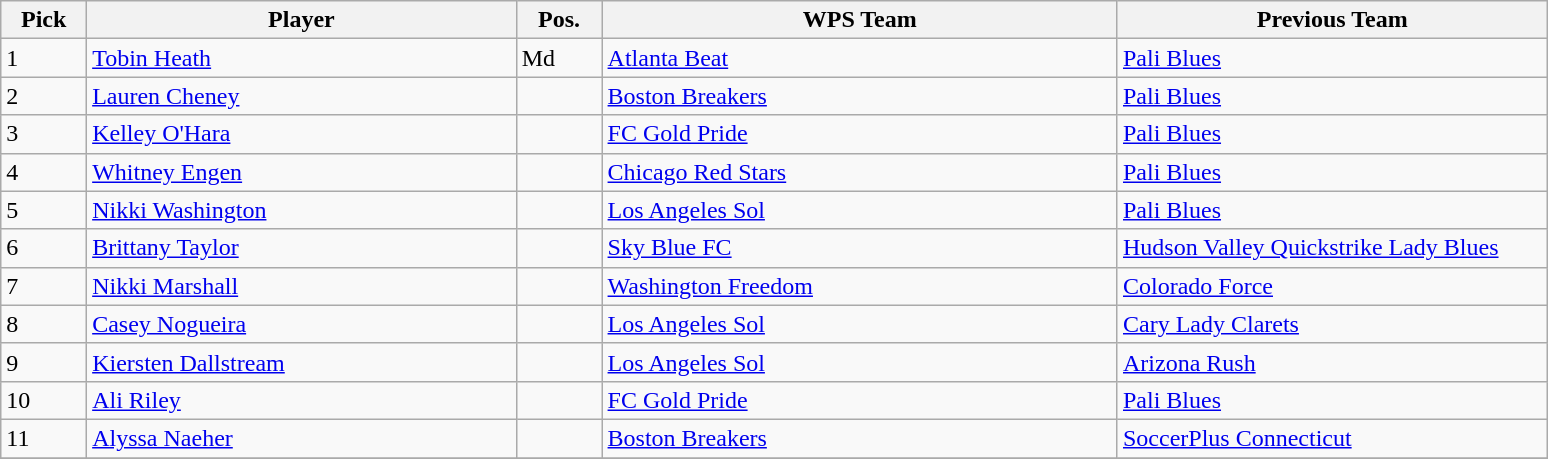<table class="wikitable">
<tr>
<th width="5%">Pick</th>
<th width="25%">Player</th>
<th width="5%">Pos.</th>
<th width="30%">WPS Team</th>
<th width="25%">Previous Team</th>
</tr>
<tr>
<td>1</td>
<td><a href='#'>Tobin Heath</a></td>
<td>Md</td>
<td><a href='#'>Atlanta Beat</a></td>
<td><a href='#'>Pali Blues</a></td>
</tr>
<tr>
<td>2</td>
<td><a href='#'>Lauren Cheney</a></td>
<td></td>
<td><a href='#'>Boston Breakers</a></td>
<td><a href='#'>Pali Blues</a></td>
</tr>
<tr>
<td>3</td>
<td><a href='#'>Kelley O'Hara</a></td>
<td></td>
<td><a href='#'>FC Gold Pride</a></td>
<td><a href='#'>Pali Blues</a></td>
</tr>
<tr>
<td>4</td>
<td><a href='#'>Whitney Engen</a></td>
<td></td>
<td><a href='#'>Chicago Red Stars</a></td>
<td><a href='#'>Pali Blues</a></td>
</tr>
<tr>
<td>5</td>
<td><a href='#'>Nikki Washington</a></td>
<td></td>
<td><a href='#'>Los Angeles Sol</a></td>
<td><a href='#'>Pali Blues</a></td>
</tr>
<tr>
<td>6</td>
<td><a href='#'>Brittany Taylor</a></td>
<td></td>
<td><a href='#'>Sky Blue FC</a></td>
<td><a href='#'>Hudson Valley Quickstrike Lady Blues</a></td>
</tr>
<tr>
<td>7</td>
<td><a href='#'>Nikki Marshall</a></td>
<td></td>
<td><a href='#'>Washington Freedom</a></td>
<td><a href='#'>Colorado Force</a></td>
</tr>
<tr>
<td>8</td>
<td><a href='#'>Casey Nogueira</a></td>
<td></td>
<td><a href='#'>Los Angeles Sol</a></td>
<td><a href='#'>Cary Lady Clarets</a></td>
</tr>
<tr>
<td>9</td>
<td><a href='#'>Kiersten Dallstream</a></td>
<td></td>
<td><a href='#'>Los Angeles Sol</a></td>
<td><a href='#'>Arizona Rush</a></td>
</tr>
<tr>
<td>10</td>
<td><a href='#'>Ali Riley</a></td>
<td></td>
<td><a href='#'>FC Gold Pride</a></td>
<td><a href='#'>Pali Blues</a></td>
</tr>
<tr>
<td>11</td>
<td><a href='#'>Alyssa Naeher</a></td>
<td></td>
<td><a href='#'>Boston Breakers</a></td>
<td><a href='#'>SoccerPlus Connecticut</a></td>
</tr>
<tr>
</tr>
</table>
